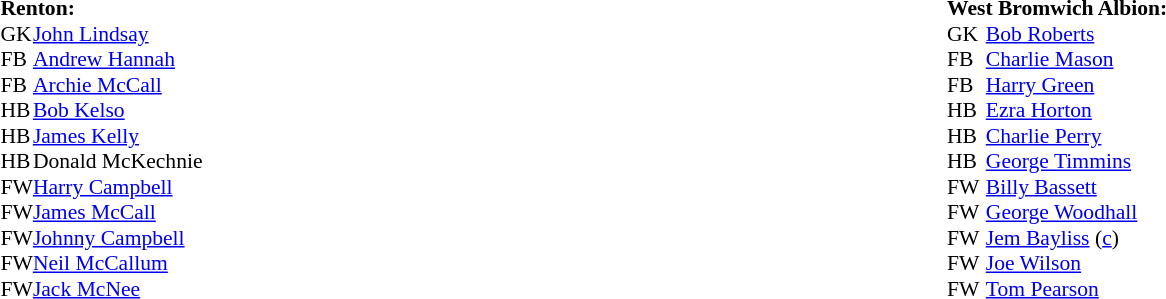<table width="100%">
<tr>
<td valign="top" width="50%"><br><table style="font-size: 90%" cellspacing="0" cellpadding="0">
<tr>
<td colspan="2"><strong>Renton:</strong></td>
</tr>
<tr>
<td>GK</td>
<td> <a href='#'>John Lindsay</a></td>
</tr>
<tr>
<td>FB</td>
<td> <a href='#'>Andrew Hannah</a></td>
</tr>
<tr>
<td>FB</td>
<td> <a href='#'>Archie McCall</a></td>
</tr>
<tr>
<td>HB</td>
<td> <a href='#'>Bob Kelso</a></td>
</tr>
<tr>
<td>HB</td>
<td> <a href='#'>James Kelly</a></td>
</tr>
<tr>
<td>HB</td>
<td> Donald McKechnie</td>
</tr>
<tr>
<td>FW</td>
<td> <a href='#'>Harry Campbell</a></td>
</tr>
<tr>
<td>FW</td>
<td> <a href='#'>James McCall</a></td>
</tr>
<tr>
<td>FW</td>
<td> <a href='#'>Johnny Campbell</a></td>
</tr>
<tr>
<td>FW</td>
<td> <a href='#'>Neil McCallum</a></td>
</tr>
<tr>
<td>FW</td>
<td> <a href='#'>Jack McNee</a></td>
</tr>
<tr>
<td colspan=2></td>
</tr>
</table>
</td>
<td valign="top" width="50%"><br><table style="font-size: 90%" cellspacing="0" cellpadding="0" align=centre>
<tr>
<td colspan="2"><strong>West Bromwich Albion:</strong></td>
</tr>
<tr>
<td>GK</td>
<td> <a href='#'>Bob Roberts</a></td>
</tr>
<tr>
<td>FB</td>
<td> <a href='#'>Charlie Mason</a></td>
</tr>
<tr>
<td>FB</td>
<td> <a href='#'>Harry Green</a></td>
</tr>
<tr>
<td>HB</td>
<td> <a href='#'>Ezra Horton</a></td>
</tr>
<tr>
<td>HB</td>
<td> <a href='#'>Charlie Perry</a></td>
</tr>
<tr>
<td>HB</td>
<td> <a href='#'>George Timmins</a></td>
</tr>
<tr>
<td>FW</td>
<td> <a href='#'>Billy Bassett</a></td>
</tr>
<tr>
<td>FW</td>
<td> <a href='#'>George Woodhall</a></td>
</tr>
<tr>
<td>FW</td>
<td> <a href='#'>Jem Bayliss</a> (<a href='#'>c</a>)</td>
</tr>
<tr>
<td>FW</td>
<td> <a href='#'>Joe Wilson</a></td>
</tr>
<tr>
<td>FW</td>
<td> <a href='#'>Tom Pearson</a></td>
</tr>
<tr>
<td colspan=2></td>
</tr>
</table>
</td>
</tr>
</table>
